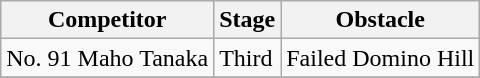<table class="wikitable">
<tr>
<th>Competitor</th>
<th>Stage</th>
<th>Obstacle</th>
</tr>
<tr>
<td>No. 91 Maho Tanaka</td>
<td>Third</td>
<td>Failed Domino Hill</td>
</tr>
<tr>
</tr>
</table>
